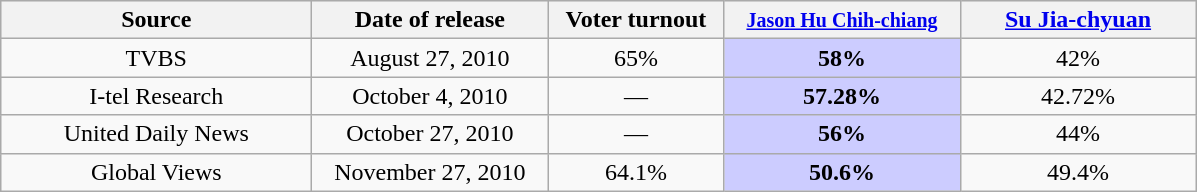<table class="wikitable collapsible" style="text-align:center">
<tr style="background-color:#E9E9E9">
<th style="width:200px;">Source</th>
<th style="width:150px;">Date of release</th>
<th style="width:110px;">Voter turnout</th>
<th style="width:150px;"><small><a href='#'>Jason Hu Chih-chiang</a></small></th>
<th style="width:150px;"><a href='#'>Su Jia-chyuan</a></th>
</tr>
<tr>
<td>TVBS</td>
<td>August 27, 2010</td>
<td>65%</td>
<td style="background-color:#CCCCFF"><strong>58%</strong></td>
<td>42%</td>
</tr>
<tr>
<td>I-tel Research</td>
<td>October 4, 2010</td>
<td>—</td>
<td style="background-color:#CCCCFF"><strong>57.28%</strong></td>
<td>42.72%</td>
</tr>
<tr>
<td>United Daily News</td>
<td>October 27, 2010</td>
<td>—</td>
<td style="background-color:#CCCCFF"><strong>56%</strong></td>
<td>44%</td>
</tr>
<tr>
<td>Global Views</td>
<td>November 27, 2010</td>
<td>64.1%</td>
<td style="background-color:#CCCCFF"><strong>50.6%</strong></td>
<td>49.4%</td>
</tr>
</table>
